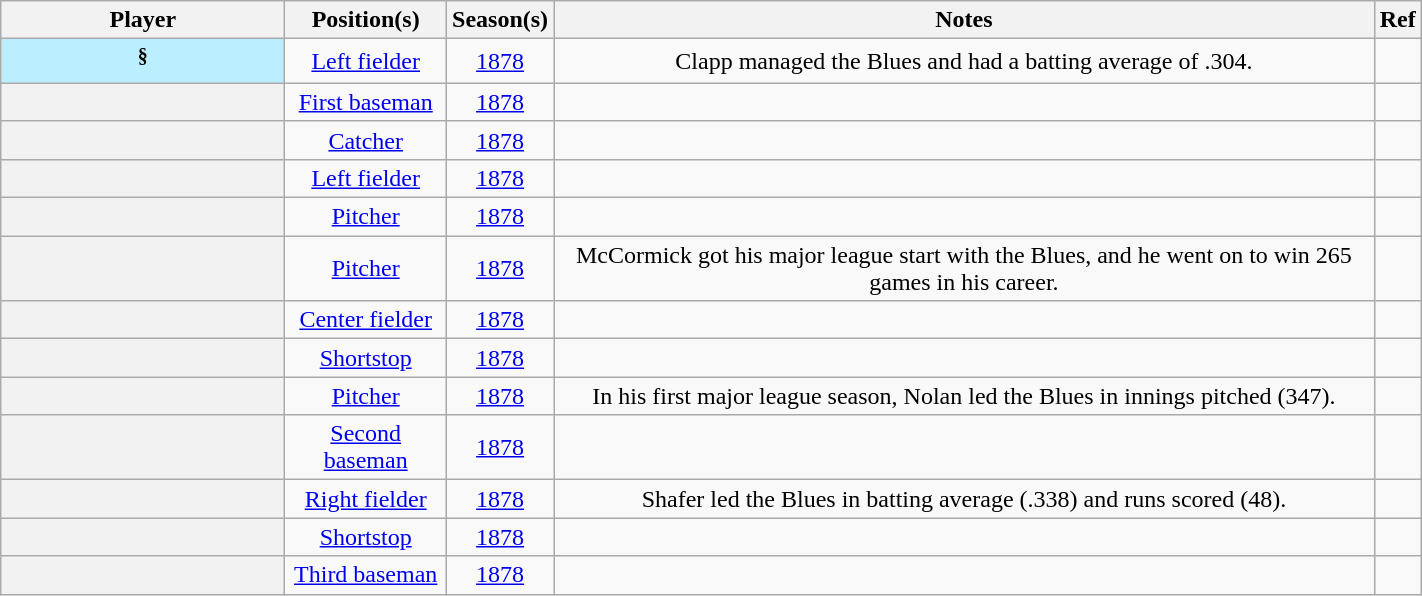<table class="wikitable sortable plainrowheaders" width="75%" style="text-align:center">
<tr>
<th scope="col" width="20%">Player</th>
<th scope="col">Position(s)</th>
<th scope="col">Season(s)</th>
<th scope="col" class="unsortable">Notes</th>
<th scope="col" class="unsortable" width="3%">Ref</th>
</tr>
<tr>
<th scope="row" style="background-color:#bbeeff"><sup>§</sup></th>
<td><a href='#'>Left fielder</a></td>
<td><a href='#'>1878</a></td>
<td>Clapp managed the Blues and had a batting average of .304.</td>
<td align=center></td>
</tr>
<tr>
<th scope="row"></th>
<td><a href='#'>First baseman</a></td>
<td><a href='#'>1878</a></td>
<td></td>
<td align=center></td>
</tr>
<tr>
<th scope="row"></th>
<td><a href='#'>Catcher</a></td>
<td><a href='#'>1878</a></td>
<td></td>
<td align=center></td>
</tr>
<tr>
<th scope="row"></th>
<td><a href='#'>Left fielder</a></td>
<td><a href='#'>1878</a></td>
<td></td>
<td align=center></td>
</tr>
<tr>
<th scope="row"></th>
<td><a href='#'>Pitcher</a></td>
<td><a href='#'>1878</a></td>
<td></td>
<td align=center></td>
</tr>
<tr>
<th scope="row"></th>
<td><a href='#'>Pitcher</a></td>
<td><a href='#'>1878</a></td>
<td>McCormick got his major league start with the Blues, and he went on to win 265 games in his career.</td>
<td align=center></td>
</tr>
<tr>
<th scope="row"></th>
<td><a href='#'>Center fielder</a></td>
<td><a href='#'>1878</a></td>
<td></td>
<td align=center></td>
</tr>
<tr>
<th scope="row"></th>
<td><a href='#'>Shortstop</a></td>
<td><a href='#'>1878</a></td>
<td></td>
<td align=center></td>
</tr>
<tr>
<th scope="row"></th>
<td><a href='#'>Pitcher</a></td>
<td><a href='#'>1878</a></td>
<td>In his first major league season, Nolan led the Blues in innings pitched (347).</td>
<td align=center></td>
</tr>
<tr>
<th scope="row"></th>
<td><a href='#'>Second baseman</a></td>
<td><a href='#'>1878</a></td>
<td></td>
<td align=center></td>
</tr>
<tr>
<th scope="row"></th>
<td><a href='#'>Right fielder</a></td>
<td><a href='#'>1878</a></td>
<td>Shafer led the Blues in batting average (.338) and runs scored (48).</td>
<td align=center></td>
</tr>
<tr>
<th scope="row"></th>
<td><a href='#'>Shortstop</a></td>
<td><a href='#'>1878</a></td>
<td></td>
<td align=center></td>
</tr>
<tr>
<th scope="row"></th>
<td><a href='#'>Third baseman</a></td>
<td><a href='#'>1878</a></td>
<td></td>
<td align=center></td>
</tr>
</table>
